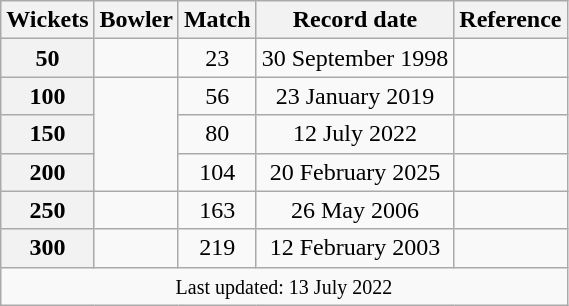<table class="wikitable sortable" style="text-align:center;">
<tr>
<th scope="col" style="text-align:center;">Wickets</th>
<th scope="col" style="text-align:center;">Bowler</th>
<th scope="col" style="text-align:center;">Match</th>
<th scope="col" style="text-align:center;">Record date</th>
<th scope="col" style="text-align:center;">Reference</th>
</tr>
<tr>
<th scope="row" style="text-align:center;">50</th>
<td></td>
<td>23</td>
<td>30 September 1998</td>
<td></td>
</tr>
<tr>
<th scope="row" style="text-align:center;">100</th>
<td rowspan=3></td>
<td>56</td>
<td>23 January 2019</td>
<td></td>
</tr>
<tr>
<th scope="row" style="text-align:center;">150</th>
<td>80</td>
<td>12 July 2022</td>
<td></td>
</tr>
<tr>
<th scope="row" style="text-align:center;">200</th>
<td>104</td>
<td>20 February 2025</td>
<td></td>
</tr>
<tr>
<th scope=row style="text-align:center;">250</th>
<td><br></td>
<td>163</td>
<td>26 May 2006</td>
<td></td>
</tr>
<tr>
<th scope=row style="text-align:center;">300</th>
<td></td>
<td>219</td>
<td>12 February 2003</td>
<td></td>
</tr>
<tr class=sortbottom>
<td colspan=5><small>Last updated: 13 July 2022</small></td>
</tr>
</table>
